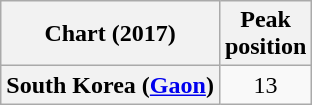<table class="wikitable plainrowheaders" style="text-align:center">
<tr>
<th scope="col">Chart (2017)</th>
<th scope="col">Peak<br>position</th>
</tr>
<tr>
<th scope="row">South Korea (<a href='#'>Gaon</a>)</th>
<td>13</td>
</tr>
</table>
